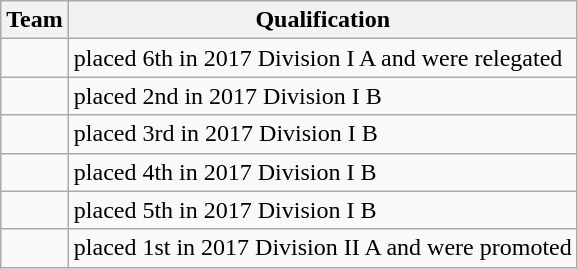<table class="wikitable">
<tr>
<th>Team</th>
<th>Qualification</th>
</tr>
<tr>
<td></td>
<td>placed 6th in 2017 Division I A and were relegated</td>
</tr>
<tr>
<td></td>
<td>placed 2nd in 2017 Division I B</td>
</tr>
<tr>
<td></td>
<td>placed 3rd in 2017 Division I B</td>
</tr>
<tr>
<td></td>
<td>placed 4th in 2017 Division I B</td>
</tr>
<tr>
<td></td>
<td>placed 5th in 2017 Division I B</td>
</tr>
<tr>
<td></td>
<td>placed 1st in 2017 Division II A and were promoted</td>
</tr>
</table>
